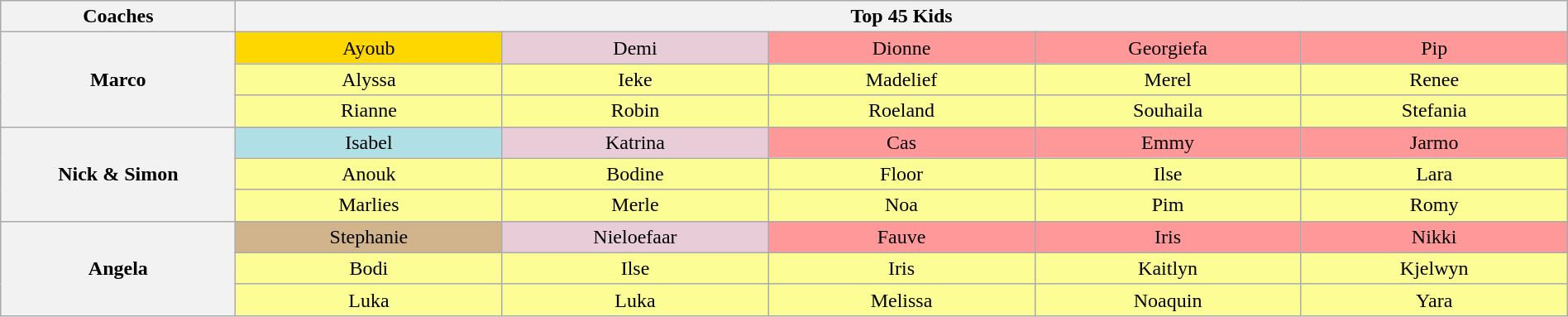<table class="wikitable" style="text-align:center; width:100%">
<tr>
<th width="15%" scope="col">Coaches</th>
<th width="85%" colspan="5" scope="col">Top 45 Kids</th>
</tr>
<tr>
<th rowspan="3">Marco</th>
<td style="background:gold; width:17%">Ayoub</td>
<td style="background:#E8CCD7; width:17%">Demi</td>
<td style="background:#FF9999; width:17%">Dionne</td>
<td style="background:#FF9999; width:17%">Georgiefa</td>
<td style="background:#FF9999; width:17%">Pip</td>
</tr>
<tr>
<td style="background:#FDFD96">Alyssa</td>
<td style="background:#FDFD96">Ieke</td>
<td style="background:#FDFD96">Madelief</td>
<td style="background:#FDFD96">Merel</td>
<td style="background:#FDFD96">Renee</td>
</tr>
<tr>
<td style="background:#FDFD96">Rianne</td>
<td style="background:#FDFD96">Robin</td>
<td style="background:#FDFD96">Roeland</td>
<td style="background:#FDFD96">Souhaila</td>
<td style="background:#FDFD96">Stefania</td>
</tr>
<tr>
<th rowspan="3">Nick & Simon</th>
<td style="background:#B0E0E6">Isabel</td>
<td style="background:#E8CCD7">Katrina</td>
<td style="background:#FF9999">Cas</td>
<td style="background:#FF9999">Emmy</td>
<td style="background:#FF9999">Jarmo</td>
</tr>
<tr>
<td style="background:#FDFD96">Anouk</td>
<td style="background:#FDFD96">Bodine</td>
<td style="background:#FDFD96">Floor</td>
<td style="background:#FDFD96">Ilse</td>
<td style="background:#FDFD96">Lara</td>
</tr>
<tr>
<td style="background:#FDFD96">Marlies</td>
<td style="background:#FDFD96">Merle</td>
<td style="background:#FDFD96">Noa</td>
<td style="background:#FDFD96">Pim</td>
<td style="background:#FDFD96">Romy</td>
</tr>
<tr>
<th rowspan="3">Angela</th>
<td style="background:tan">Stephanie</td>
<td style="background:#E8CCD7">Nieloefaar</td>
<td style="background:#FF9999">Fauve</td>
<td style="background:#FF9999">Iris</td>
<td style="background:#FF9999">Nikki</td>
</tr>
<tr>
<td style="background:#FDFD96">Bodi</td>
<td style="background:#FDFD96">Ilse</td>
<td style="background:#FDFD96">Iris</td>
<td style="background:#FDFD96">Kaitlyn</td>
<td style="background:#FDFD96">Kjelwyn</td>
</tr>
<tr>
<td style="background:#FDFD96">Luka</td>
<td style="background:#FDFD96">Luka</td>
<td style="background:#FDFD96">Melissa</td>
<td style="background:#FDFD96">Noaquin</td>
<td style="background:#FDFD96">Yara</td>
</tr>
</table>
